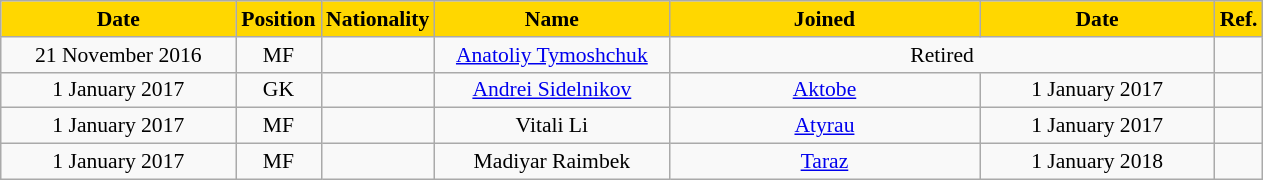<table class="wikitable"  style="text-align:center; font-size:90%; ">
<tr>
<th style="background:#FFD700; color:#000000; width:150px;">Date</th>
<th style="background:#FFD700; color:#000000; width:50px;">Position</th>
<th style="background:#FFD700; color:#000000; width:50px;">Nationality</th>
<th style="background:#FFD700; color:#000000; width:150px;">Name</th>
<th style="background:#FFD700; color:#000000; width:200px;">Joined</th>
<th style="background:#FFD700; color:#000000; width:150px;">Date</th>
<th style="background:#FFD700; color:#000000; width:25px;">Ref.</th>
</tr>
<tr>
<td>21 November 2016</td>
<td>MF</td>
<td></td>
<td><a href='#'>Anatoliy Tymoshchuk</a></td>
<td colspan="2">Retired</td>
<td></td>
</tr>
<tr>
<td>1 January 2017</td>
<td>GK</td>
<td></td>
<td><a href='#'>Andrei Sidelnikov</a></td>
<td><a href='#'>Aktobe</a></td>
<td>1 January 2017</td>
<td></td>
</tr>
<tr>
<td>1 January 2017</td>
<td>MF</td>
<td></td>
<td>Vitali Li</td>
<td><a href='#'>Atyrau</a></td>
<td>1 January 2017</td>
<td></td>
</tr>
<tr>
<td>1 January 2017</td>
<td>MF</td>
<td></td>
<td>Madiyar Raimbek</td>
<td><a href='#'>Taraz</a></td>
<td>1 January 2018</td>
<td></td>
</tr>
</table>
